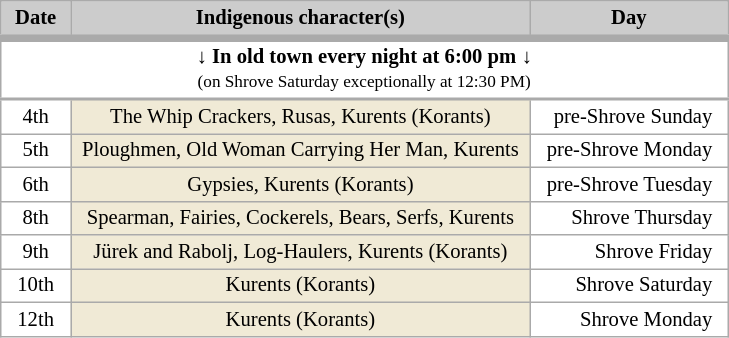<table class="wikitable plainrowheaders" cellpadding="3" cellspacing="0" border="1" style="background:#fff; font-size:86%; line-height:16px; border:grey solid 1px; border-collapse:collapse;">
<tr>
<th scope="col" style="background:#ccc; width:40px;">Date</th>
<th scope="col" style="background:#ccc; width:300px;">Indigenous character(s)</th>
<th scope="col" style="background:#ccc; width:125px;">Day</th>
</tr>
<tr>
<td align=center colspan=7 style="border-top-width:5px"><strong>↓ In old town every night at 6:00 pm ↓</strong><br><small>(on Shrove Saturday exceptionally at 12:30 PM)</small></td>
</tr>
<tr>
<td align=center style="border-top-width:2px">4th</td>
<td align=center bgcolor=#F0EAD6 style="border-top-width:2px">The Whip Crackers, Rusas, Kurents (Korants)</td>
<td align=right style="border-top-width:2px">pre-Shrove Sunday  </td>
</tr>
<tr>
<td align=center>5th</td>
<td align=center bgcolor=#F0EAD6>Ploughmen, Old Woman Carrying Her Man, Kurents</td>
<td align=right>pre-Shrove Monday  </td>
</tr>
<tr>
<td align=center>6th</td>
<td align=center bgcolor=#F0EAD6>Gypsies, Kurents (Korants)</td>
<td align=right>pre-Shrove Tuesday  </td>
</tr>
<tr>
<td align=center>8th</td>
<td align=center bgcolor=#F0EAD6>Spearman, Fairies, Cockerels, Bears, Serfs, Kurents</td>
<td align=right>Shrove Thursday  </td>
</tr>
<tr>
<td align=center>9th</td>
<td align=center bgcolor=#F0EAD6>Jürek and Rabolj, Log-Haulers, Kurents (Korants)</td>
<td align=right>Shrove Friday  </td>
</tr>
<tr>
<td align=center>10th</td>
<td align=center bgcolor=#F0EAD6>Kurents (Korants)</td>
<td align=right>Shrove Saturday  </td>
</tr>
<tr>
<td align=center>12th</td>
<td align=center bgcolor=#F0EAD6>Kurents (Korants)</td>
<td align=right>Shrove Monday  </td>
</tr>
</table>
